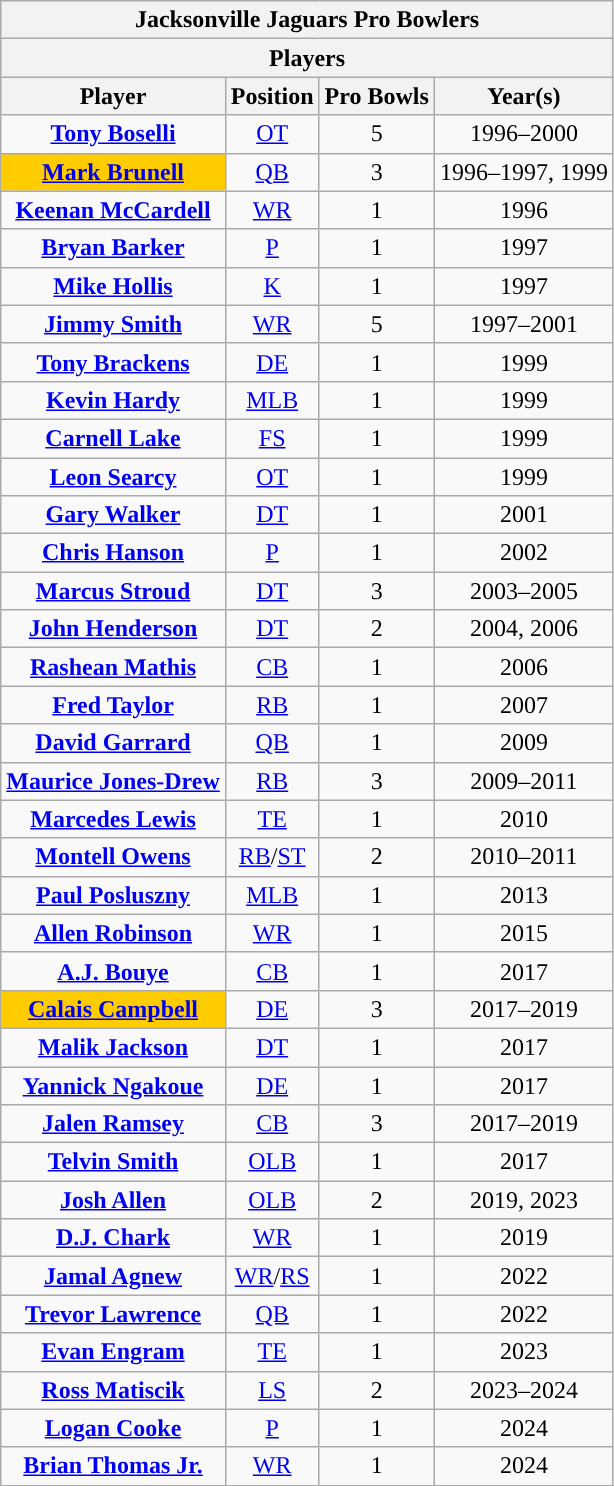<table class="wikitable sortable" style="text-align:center;">
<tr>
<th colspan="4">Jacksonville Jaguars Pro Bowlers</th>
</tr>
<tr>
<th colspan="4">Players</th>
</tr>
<tr>
<th>Player</th>
<th>Position</th>
<th>Pro Bowls</th>
<th>Year(s)</th>
</tr>
<tr>
<td><strong><a href='#'>Tony Boselli</a></strong></td>
<td><a href='#'>OT</a></td>
<td>5</td>
<td>1996–2000</td>
</tr>
<tr>
<td style="background:#fc0"><strong><a href='#'>Mark Brunell</a></strong></td>
<td><a href='#'>QB</a></td>
<td>3</td>
<td>1996–1997, 1999</td>
</tr>
<tr>
<td><strong><a href='#'>Keenan McCardell</a></strong></td>
<td><a href='#'>WR</a></td>
<td>1</td>
<td>1996</td>
</tr>
<tr>
<td><strong><a href='#'>Bryan Barker</a></strong></td>
<td><a href='#'>P</a></td>
<td>1</td>
<td>1997</td>
</tr>
<tr>
<td><strong><a href='#'>Mike Hollis</a></strong></td>
<td><a href='#'>K</a></td>
<td>1</td>
<td>1997</td>
</tr>
<tr>
<td><strong><a href='#'>Jimmy Smith</a></strong></td>
<td><a href='#'>WR</a></td>
<td>5</td>
<td>1997–2001</td>
</tr>
<tr>
<td><strong><a href='#'>Tony Brackens</a></strong></td>
<td><a href='#'>DE</a></td>
<td>1</td>
<td>1999</td>
</tr>
<tr>
<td><strong><a href='#'>Kevin Hardy</a></strong></td>
<td><a href='#'>MLB</a></td>
<td>1</td>
<td>1999</td>
</tr>
<tr>
<td><strong><a href='#'>Carnell Lake</a></strong></td>
<td><a href='#'>FS</a></td>
<td>1</td>
<td>1999</td>
</tr>
<tr>
<td><strong><a href='#'>Leon Searcy</a></strong></td>
<td><a href='#'>OT</a></td>
<td>1</td>
<td>1999</td>
</tr>
<tr>
<td><strong><a href='#'>Gary Walker</a></strong></td>
<td><a href='#'>DT</a></td>
<td>1</td>
<td>2001</td>
</tr>
<tr>
<td><strong><a href='#'>Chris Hanson</a></strong></td>
<td><a href='#'>P</a></td>
<td>1</td>
<td>2002</td>
</tr>
<tr>
<td><strong><a href='#'>Marcus Stroud</a></strong></td>
<td><a href='#'>DT</a></td>
<td>3</td>
<td>2003–2005</td>
</tr>
<tr>
<td><strong><a href='#'>John Henderson</a></strong></td>
<td><a href='#'>DT</a></td>
<td>2</td>
<td>2004, 2006</td>
</tr>
<tr>
<td><strong><a href='#'>Rashean Mathis</a></strong></td>
<td><a href='#'>CB</a></td>
<td>1</td>
<td>2006</td>
</tr>
<tr>
<td><strong><a href='#'>Fred Taylor</a></strong></td>
<td><a href='#'>RB</a></td>
<td>1</td>
<td>2007</td>
</tr>
<tr>
<td><strong><a href='#'>David Garrard</a></strong></td>
<td><a href='#'>QB</a></td>
<td>1</td>
<td>2009</td>
</tr>
<tr>
<td><strong><a href='#'>Maurice Jones-Drew</a></strong></td>
<td><a href='#'>RB</a></td>
<td>3</td>
<td>2009–2011</td>
</tr>
<tr>
<td><strong><a href='#'>Marcedes Lewis</a></strong></td>
<td><a href='#'>TE</a></td>
<td>1</td>
<td>2010</td>
</tr>
<tr>
<td><strong><a href='#'>Montell Owens</a></strong></td>
<td><a href='#'>RB</a>/<a href='#'>ST</a></td>
<td>2</td>
<td>2010–2011</td>
</tr>
<tr>
<td><strong><a href='#'>Paul Posluszny</a></strong></td>
<td><a href='#'>MLB</a></td>
<td>1</td>
<td>2013</td>
</tr>
<tr>
<td><strong><a href='#'>Allen Robinson</a></strong></td>
<td><a href='#'>WR</a></td>
<td>1</td>
<td>2015</td>
</tr>
<tr>
<td><strong><a href='#'>A.J. Bouye</a></strong></td>
<td><a href='#'>CB</a></td>
<td>1</td>
<td>2017</td>
</tr>
<tr>
<td style="background:#fc0"><strong><a href='#'>Calais Campbell</a></strong></td>
<td><a href='#'>DE</a></td>
<td>3</td>
<td>2017–2019</td>
</tr>
<tr>
<td><strong><a href='#'>Malik Jackson</a></strong></td>
<td><a href='#'>DT</a></td>
<td>1</td>
<td>2017</td>
</tr>
<tr>
<td><strong><a href='#'>Yannick Ngakoue</a></strong></td>
<td><a href='#'>DE</a></td>
<td>1</td>
<td>2017</td>
</tr>
<tr>
<td><strong><a href='#'>Jalen Ramsey</a></strong></td>
<td><a href='#'>CB</a></td>
<td>3</td>
<td>2017–2019</td>
</tr>
<tr>
<td><strong><a href='#'>Telvin Smith</a></strong></td>
<td><a href='#'>OLB</a></td>
<td>1</td>
<td>2017</td>
</tr>
<tr>
<td><strong><a href='#'>Josh Allen</a></strong></td>
<td><a href='#'>OLB</a></td>
<td>2</td>
<td>2019, 2023 </td>
</tr>
<tr>
<td><strong><a href='#'>D.J. Chark</a></strong></td>
<td><a href='#'>WR</a></td>
<td>1</td>
<td>2019</td>
</tr>
<tr>
<td><strong><a href='#'>Jamal Agnew</a></strong></td>
<td><a href='#'>WR</a>/<a href='#'>RS</a></td>
<td>1</td>
<td>2022</td>
</tr>
<tr>
<td><strong><a href='#'>Trevor Lawrence</a></strong></td>
<td><a href='#'>QB</a></td>
<td>1</td>
<td>2022</td>
</tr>
<tr>
<td><strong><a href='#'>Evan Engram</a> </strong></td>
<td><a href='#'>TE</a></td>
<td>1</td>
<td>2023</td>
</tr>
<tr>
<td><strong><a href='#'>Ross Matiscik</a> </strong></td>
<td><a href='#'>LS</a></td>
<td>2</td>
<td>2023–2024</td>
</tr>
<tr>
<td><strong><a href='#'>Logan Cooke</a> </strong></td>
<td><a href='#'>P</a></td>
<td>1</td>
<td>2024</td>
</tr>
<tr>
<td><strong><a href='#'>Brian Thomas Jr.</a> </strong></td>
<td><a href='#'>WR</a></td>
<td>1</td>
<td>2024</td>
</tr>
<tr>
</tr>
</table>
